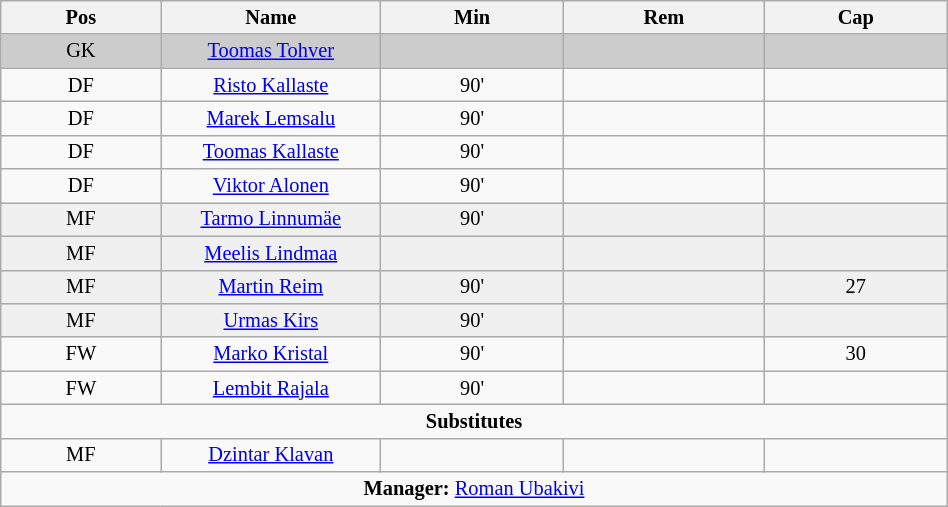<table class="wikitable collapsible collapsed" align="center" style="font-size:85%; text-align:center;" width="50%">
<tr>
<th>Pos</th>
<th width=140>Name</th>
<th>Min</th>
<th>Rem</th>
<th>Cap</th>
</tr>
<tr bgcolor="cccccc">
<td>GK</td>
<td><a href='#'>Toomas Tohver</a></td>
<td></td>
<td></td>
<td></td>
</tr>
<tr>
<td>DF</td>
<td><a href='#'>Risto Kallaste</a></td>
<td>90'</td>
<td></td>
<td></td>
</tr>
<tr>
<td>DF</td>
<td><a href='#'>Marek Lemsalu</a></td>
<td>90'</td>
<td></td>
<td></td>
</tr>
<tr>
<td>DF</td>
<td><a href='#'>Toomas Kallaste</a></td>
<td>90'</td>
<td></td>
<td></td>
</tr>
<tr>
<td>DF</td>
<td><a href='#'>Viktor Alonen</a></td>
<td>90'</td>
<td></td>
<td></td>
</tr>
<tr bgcolor="#F0F0F0">
<td>MF</td>
<td><a href='#'>Tarmo Linnumäe</a></td>
<td>90'</td>
<td></td>
<td></td>
</tr>
<tr bgcolor="#F0F0F0">
<td>MF</td>
<td><a href='#'>Meelis Lindmaa</a></td>
<td></td>
<td></td>
<td></td>
</tr>
<tr bgcolor="#F0F0F0">
<td>MF</td>
<td><a href='#'>Martin Reim</a></td>
<td>90'</td>
<td></td>
<td>27</td>
</tr>
<tr bgcolor="#F0F0F0">
<td>MF</td>
<td><a href='#'>Urmas Kirs</a></td>
<td>90'</td>
<td></td>
<td></td>
</tr>
<tr>
<td>FW</td>
<td><a href='#'>Marko Kristal</a></td>
<td>90'</td>
<td></td>
<td>30</td>
</tr>
<tr>
<td>FW</td>
<td><a href='#'>Lembit Rajala</a></td>
<td>90'</td>
<td></td>
<td></td>
</tr>
<tr>
<td colspan=5 align=center><strong>Substitutes</strong></td>
</tr>
<tr>
<td>MF</td>
<td><a href='#'>Dzintar Klavan</a></td>
<td></td>
<td></td>
<td></td>
</tr>
<tr>
<td colspan=5 align=center><strong>Manager:</strong>  <a href='#'>Roman Ubakivi</a></td>
</tr>
</table>
